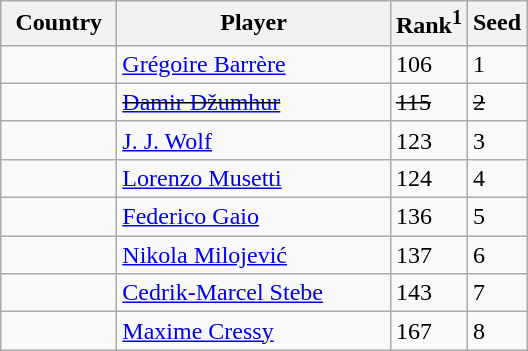<table class="sortable wikitable">
<tr>
<th width="70">Country</th>
<th width="175">Player</th>
<th>Rank<sup>1</sup></th>
<th>Seed</th>
</tr>
<tr>
<td></td>
<td><a href='#'>Grégoire Barrère</a></td>
<td>106</td>
<td>1</td>
</tr>
<tr>
<td><s></s></td>
<td><s><a href='#'>Damir Džumhur</a></s></td>
<td><s>115</s></td>
<td><s>2</s></td>
</tr>
<tr>
<td></td>
<td><a href='#'>J. J. Wolf</a></td>
<td>123</td>
<td>3</td>
</tr>
<tr>
<td></td>
<td><a href='#'>Lorenzo Musetti</a></td>
<td>124</td>
<td>4</td>
</tr>
<tr>
<td></td>
<td><a href='#'>Federico Gaio</a></td>
<td>136</td>
<td>5</td>
</tr>
<tr>
<td></td>
<td><a href='#'>Nikola Milojević</a></td>
<td>137</td>
<td>6</td>
</tr>
<tr>
<td></td>
<td><a href='#'>Cedrik-Marcel Stebe</a></td>
<td>143</td>
<td>7</td>
</tr>
<tr>
<td></td>
<td><a href='#'>Maxime Cressy</a></td>
<td>167</td>
<td>8</td>
</tr>
</table>
